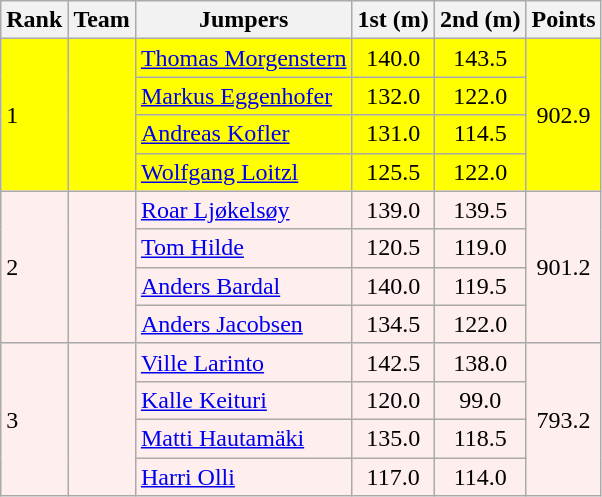<table class="wikitable">
<tr>
<th align=left>Rank</th>
<th>Team</th>
<th>Jumpers</th>
<th align=Center>1st (m)</th>
<th>2nd (m)</th>
<th>Points</th>
</tr>
<tr style="background:#FFFF00;">
<td align=left rowspan="4">1</td>
<td align=left rowspan="4"></td>
<td align=left><a href='#'>Thomas Morgenstern</a></td>
<td align=center>140.0</td>
<td align=center>143.5</td>
<td align=center rowspan="4">902.9</td>
</tr>
<tr style="background:#FFFF00;">
<td align=left><a href='#'>Markus Eggenhofer</a></td>
<td align=center>132.0</td>
<td align=center>122.0</td>
</tr>
<tr style="background:#FFFF00;">
<td align=left><a href='#'>Andreas Kofler</a></td>
<td align=center>131.0</td>
<td align=center>114.5</td>
</tr>
<tr style="background:#FFFF00;">
<td align=left><a href='#'>Wolfgang Loitzl</a></td>
<td align=center>125.5</td>
<td align=center>122.0</td>
</tr>
<tr style="background:#ffeeee;">
<td align=left rowspan="4">2</td>
<td align=left rowspan="4"></td>
<td align=left><a href='#'>Roar Ljøkelsøy</a></td>
<td align=center>139.0</td>
<td align=center>139.5</td>
<td align=center rowspan="4">901.2</td>
</tr>
<tr style="background:#ffeeee;">
<td align=left><a href='#'>Tom Hilde</a></td>
<td align=center>120.5</td>
<td align=center>119.0</td>
</tr>
<tr style="background:#ffeeee;">
<td align=left><a href='#'>Anders Bardal</a></td>
<td align=center>140.0</td>
<td align=center>119.5</td>
</tr>
<tr style="background:#ffeeee;">
<td align=left><a href='#'>Anders Jacobsen</a></td>
<td align=center>134.5</td>
<td align=center>122.0</td>
</tr>
<tr style="background:#ffeeee;">
<td align=left rowspan="4">3</td>
<td align=left rowspan="4"></td>
<td align=left><a href='#'>Ville Larinto</a></td>
<td align=center>142.5</td>
<td align=center>138.0</td>
<td align=center rowspan="4">793.2</td>
</tr>
<tr style="background:#ffeeee;">
<td align=left><a href='#'>Kalle Keituri</a></td>
<td align=center>120.0</td>
<td align=center>99.0</td>
</tr>
<tr style="background:#ffeeee;">
<td align=left><a href='#'>Matti Hautamäki</a></td>
<td align=center>135.0</td>
<td align=center>118.5</td>
</tr>
<tr style="background:#ffeeee;">
<td align=left><a href='#'>Harri Olli</a></td>
<td align=center>117.0</td>
<td align=center>114.0</td>
</tr>
</table>
